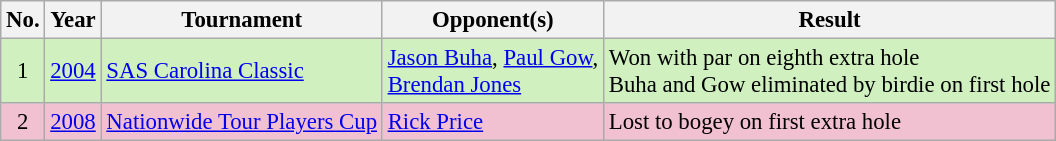<table class="wikitable" style="font-size:95%;">
<tr>
<th>No.</th>
<th>Year</th>
<th>Tournament</th>
<th>Opponent(s)</th>
<th>Result</th>
</tr>
<tr style="background:#D0F0C0;">
<td align=center>1</td>
<td><a href='#'>2004</a></td>
<td><a href='#'>SAS Carolina Classic</a></td>
<td> <a href='#'>Jason Buha</a>,  <a href='#'>Paul Gow</a>,<br> <a href='#'>Brendan Jones</a></td>
<td>Won with par on eighth extra hole<br>Buha and Gow eliminated by birdie on first hole</td>
</tr>
<tr style="background:#F2C1D1;">
<td align=center>2</td>
<td><a href='#'>2008</a></td>
<td><a href='#'>Nationwide Tour Players Cup</a></td>
<td> <a href='#'>Rick Price</a></td>
<td>Lost to bogey on first extra hole</td>
</tr>
</table>
